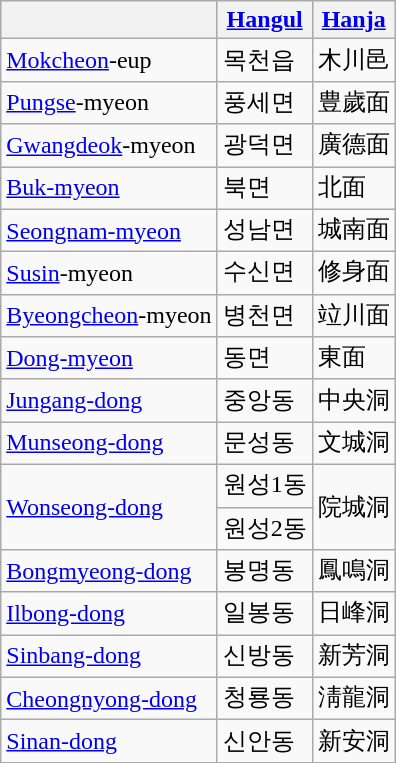<table class="wikitable">
<tr>
<th></th>
<th><a href='#'>Hangul</a></th>
<th><a href='#'>Hanja</a></th>
</tr>
<tr>
<td><a href='#'>Mokcheon</a>-eup</td>
<td>목천읍</td>
<td>木川邑</td>
</tr>
<tr>
<td><a href='#'>Pungse</a>-myeon</td>
<td>풍세면</td>
<td>豊歲面</td>
</tr>
<tr>
<td><a href='#'>Gwangdeok</a>-myeon</td>
<td>광덕면</td>
<td>廣德面</td>
</tr>
<tr>
<td><a href='#'>Buk-myeon</a></td>
<td>북면</td>
<td>北面</td>
</tr>
<tr>
<td><a href='#'>Seongnam-myeon</a></td>
<td>성남면</td>
<td>城南面</td>
</tr>
<tr>
<td><a href='#'>Susin</a>-myeon</td>
<td>수신면</td>
<td>修身面</td>
</tr>
<tr>
<td><a href='#'>Byeongcheon</a>-myeon</td>
<td>병천면</td>
<td>竝川面</td>
</tr>
<tr>
<td><a href='#'>Dong-myeon</a></td>
<td>동면</td>
<td>東面</td>
</tr>
<tr>
<td><a href='#'>Jungang-dong</a></td>
<td>중앙동</td>
<td>中央洞</td>
</tr>
<tr>
<td><a href='#'>Munseong-dong</a></td>
<td>문성동</td>
<td>文城洞</td>
</tr>
<tr>
<td rowspan=2><a href='#'>Wonseong-dong</a></td>
<td>원성1동</td>
<td rowspan=2>院城洞</td>
</tr>
<tr>
<td>원성2동</td>
</tr>
<tr>
<td><a href='#'>Bongmyeong-dong</a></td>
<td>봉명동</td>
<td>鳳鳴洞</td>
</tr>
<tr>
<td><a href='#'>Ilbong-dong</a></td>
<td>일봉동</td>
<td>日峰洞</td>
</tr>
<tr>
<td><a href='#'>Sinbang-dong</a></td>
<td>신방동</td>
<td>新芳洞</td>
</tr>
<tr>
<td><a href='#'>Cheongnyong-dong</a></td>
<td>청룡동</td>
<td>淸龍洞</td>
</tr>
<tr>
<td><a href='#'>Sinan-dong</a></td>
<td>신안동</td>
<td>新安洞</td>
</tr>
</table>
